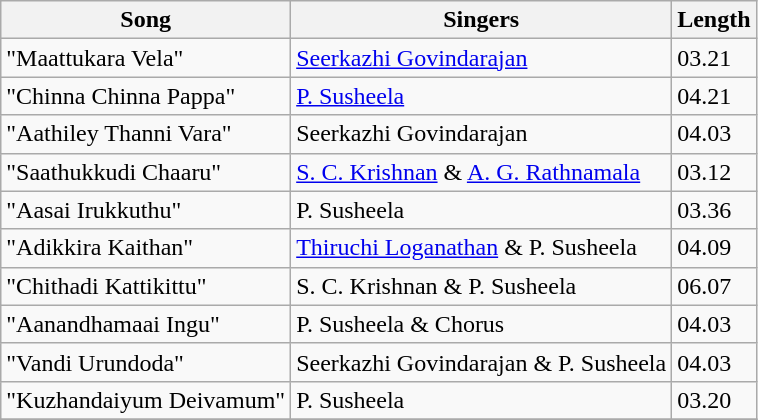<table class="wikitable">
<tr>
<th>Song</th>
<th>Singers</th>
<th>Length</th>
</tr>
<tr>
<td>"Maattukara Vela"</td>
<td><a href='#'>Seerkazhi Govindarajan</a></td>
<td>03.21</td>
</tr>
<tr>
<td>"Chinna Chinna Pappa"</td>
<td><a href='#'>P. Susheela</a></td>
<td>04.21</td>
</tr>
<tr>
<td>"Aathiley Thanni Vara"</td>
<td>Seerkazhi Govindarajan</td>
<td>04.03</td>
</tr>
<tr>
<td>"Saathukkudi Chaaru"</td>
<td><a href='#'>S. C. Krishnan</a> & <a href='#'>A. G. Rathnamala</a></td>
<td>03.12</td>
</tr>
<tr>
<td>"Aasai Irukkuthu"</td>
<td>P. Susheela</td>
<td>03.36</td>
</tr>
<tr>
<td>"Adikkira Kaithan"</td>
<td><a href='#'>Thiruchi Loganathan</a> & P. Susheela</td>
<td>04.09</td>
</tr>
<tr>
<td>"Chithadi Kattikittu"</td>
<td>S. C. Krishnan & P. Susheela</td>
<td>06.07</td>
</tr>
<tr>
<td>"Aanandhamaai Ingu"</td>
<td>P. Susheela & Chorus</td>
<td>04.03</td>
</tr>
<tr>
<td>"Vandi Urundoda"</td>
<td>Seerkazhi Govindarajan & P. Susheela</td>
<td>04.03</td>
</tr>
<tr>
<td>"Kuzhandaiyum Deivamum"</td>
<td>P. Susheela</td>
<td>03.20</td>
</tr>
<tr>
</tr>
</table>
